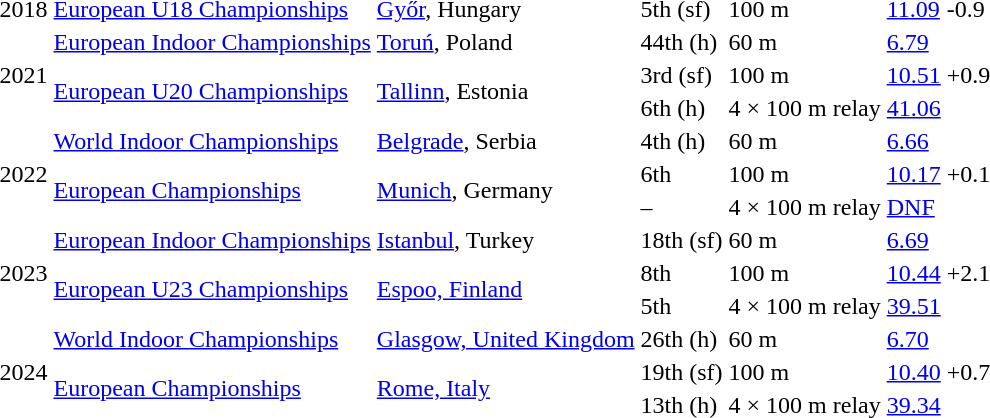<table>
<tr>
<td>2018</td>
<td><a href='#'>European U18 Championships</a></td>
<td><a href='#'>Győr</a>, Hungary</td>
<td>5th (sf)</td>
<td>100 m</td>
<td><a href='#'>11.09</a></td>
<td>-0.9</td>
</tr>
<tr>
<td rowspan=3>2021</td>
<td><a href='#'>European Indoor Championships</a></td>
<td><a href='#'>Toruń</a>, Poland</td>
<td>44th (h)</td>
<td>60 m</td>
<td><a href='#'>6.79</a></td>
<td></td>
</tr>
<tr>
<td rowspan=2><a href='#'>European U20 Championships</a></td>
<td rowspan=2><a href='#'>Tallinn</a>, Estonia</td>
<td>3rd (sf)</td>
<td>100 m</td>
<td><a href='#'>10.51</a></td>
<td>+0.9</td>
</tr>
<tr>
<td>6th (h)</td>
<td data-sort-value="1600 relay">4 × 100 m relay</td>
<td><a href='#'>41.06</a></td>
<td></td>
</tr>
<tr>
<td rowspan=3>2022</td>
<td><a href='#'>World Indoor Championships</a></td>
<td><a href='#'>Belgrade</a>, Serbia</td>
<td>4th (h)</td>
<td>60 m</td>
<td><a href='#'>6.66</a></td>
<td></td>
</tr>
<tr>
<td rowspan=2><a href='#'>European Championships</a></td>
<td rowspan=2><a href='#'>Munich</a>, Germany</td>
<td>6th</td>
<td>100 m</td>
<td><a href='#'>10.17</a></td>
<td>+0.1</td>
</tr>
<tr>
<td>–</td>
<td>4 × 100 m relay</td>
<td><a href='#'>DNF</a></td>
<td></td>
</tr>
<tr>
<td rowspan=3>2023</td>
<td><a href='#'>European Indoor Championships</a></td>
<td><a href='#'>Istanbul</a>, Turkey</td>
<td>18th (sf)</td>
<td>60 m</td>
<td><a href='#'>6.69</a></td>
<td></td>
</tr>
<tr>
<td rowspan=2><a href='#'>European U23 Championships</a></td>
<td rowspan=2><a href='#'>Espoo, Finland</a></td>
<td>8th</td>
<td>100 m</td>
<td><a href='#'>10.44</a></td>
<td>+2.1</td>
</tr>
<tr>
<td>5th</td>
<td>4 × 100 m relay</td>
<td><a href='#'>39.51</a></td>
<td></td>
</tr>
<tr>
<td rowspan=3>2024</td>
<td><a href='#'>World Indoor Championships</a></td>
<td><a href='#'>Glasgow, United Kingdom</a></td>
<td>26th (h)</td>
<td>60 m</td>
<td><a href='#'>6.70</a></td>
<td></td>
</tr>
<tr>
<td rowspan=2><a href='#'>European Championships</a></td>
<td rowspan=2><a href='#'>Rome, Italy</a></td>
<td>19th (sf)</td>
<td>100 m</td>
<td><a href='#'>10.40</a></td>
<td>+0.7</td>
</tr>
<tr>
<td>13th (h)</td>
<td>4 × 100 m relay</td>
<td><a href='#'>39.34</a></td>
<td></td>
</tr>
</table>
